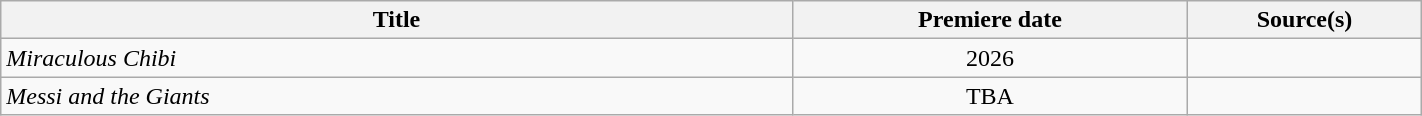<table class="wikitable plainrowheaders sortable" style="width:75%;text-align:center;">
<tr>
<th scope="col" style="width:20%;">Title</th>
<th scope="col" style="width:10%;">Premiere date</th>
<th class="unsortable" style="width:5%;">Source(s)</th>
</tr>
<tr>
<td style="text-align: left;"><em>Miraculous Chibi</em></td>
<td>2026</td>
<td></td>
</tr>
<tr>
<td scope="row" style="text-align:left;"><em>Messi and the Giants</em></td>
<td>TBA</td>
<td></td>
</tr>
</table>
